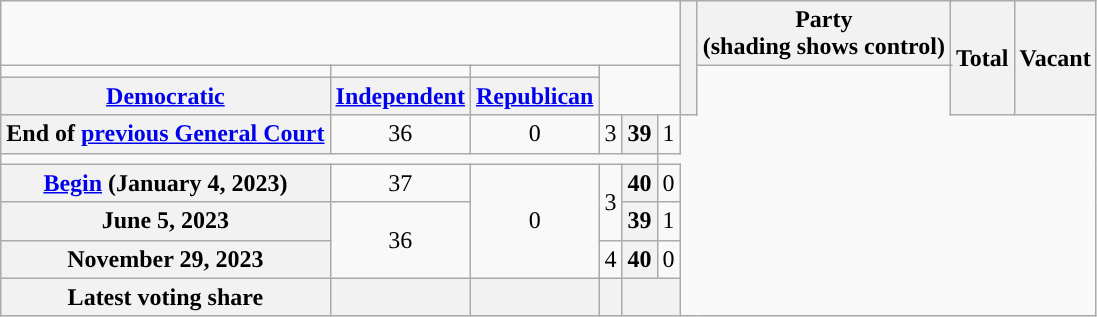<table class="wikitable" style="text-align:center;">
<tr>
<td colspan=6 align=center><div></div></td>
<th scope="col" rowspan="3"> </th>
<th scope="col" colspan="3">Party<div>(shading shows control)</div></th>
<th scope="col" rowspan="3">Total</th>
<th scope="col" rowspan="3">Vacant</th>
</tr>
<tr style="height:5px">
<td style="background-color:"></td>
<td style="background-color:"></td>
<td style="background-color:"></td>
</tr>
<tr>
<th scope="col"><a href='#'>Democratic</a></th>
<th scope="col"><a href='#'>Independent</a></th>
<th scope="col"><a href='#'>Republican</a></th>
</tr>
<tr>
<th scope="row">End of <a href='#'>previous General Court</a></th>
<td>36</td>
<td>0</td>
<td>3</td>
<th>39</th>
<td>1</td>
</tr>
<tr>
<td colspan="5"></td>
</tr>
<tr>
<th scope="row"><a href='#'>Begin</a> (January 4, 2023)</th>
<td>37</td>
<td rowspan=3>0</td>
<td rowspan=2>3</td>
<th>40</th>
<td>0</td>
</tr>
<tr>
<th>June 5, 2023 </th>
<td rowspan=2 >36</td>
<th>39</th>
<td>1</td>
</tr>
<tr>
<th>November 29, 2023 </th>
<td>4</td>
<th>40</th>
<td>0</td>
</tr>
<tr>
<th scope="row">Latest voting share</th>
<th></th>
<th></th>
<th></th>
<th colspan=2> </th>
</tr>
</table>
